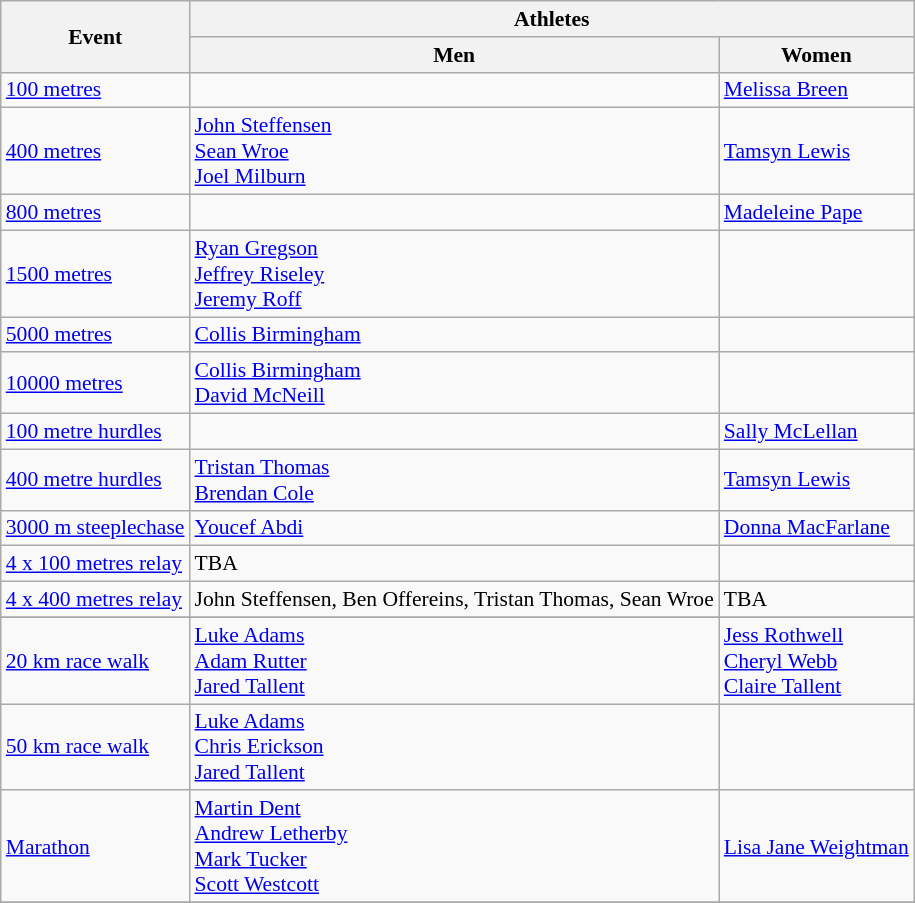<table class=wikitable style="font-size:90%">
<tr>
<th rowspan=2>Event</th>
<th colspan=2>Athletes</th>
</tr>
<tr>
<th>Men</th>
<th>Women</th>
</tr>
<tr>
<td><a href='#'>100 metres</a></td>
<td></td>
<td><a href='#'>Melissa Breen</a></td>
</tr>
<tr>
<td><a href='#'>400 metres</a></td>
<td><a href='#'>John Steffensen</a> <br> <a href='#'>Sean Wroe</a> <br> <a href='#'>Joel Milburn</a></td>
<td><a href='#'>Tamsyn Lewis</a></td>
</tr>
<tr>
<td><a href='#'>800 metres</a></td>
<td></td>
<td><a href='#'>Madeleine Pape</a></td>
</tr>
<tr>
<td><a href='#'>1500 metres</a></td>
<td><a href='#'>Ryan Gregson</a> <br> <a href='#'>Jeffrey Riseley</a> <br> <a href='#'>Jeremy Roff</a></td>
<td></td>
</tr>
<tr>
<td><a href='#'>5000 metres</a></td>
<td><a href='#'>Collis Birmingham</a></td>
<td></td>
</tr>
<tr>
<td><a href='#'>10000 metres</a></td>
<td><a href='#'>Collis Birmingham</a> <br> <a href='#'>David McNeill</a></td>
<td></td>
</tr>
<tr>
<td><a href='#'>100 metre hurdles</a></td>
<td></td>
<td><a href='#'>Sally McLellan</a></td>
</tr>
<tr>
<td><a href='#'>400 metre hurdles</a></td>
<td><a href='#'>Tristan Thomas</a> <br> <a href='#'>Brendan Cole</a></td>
<td><a href='#'>Tamsyn Lewis</a></td>
</tr>
<tr>
<td><a href='#'>3000 m steeplechase</a></td>
<td><a href='#'>Youcef Abdi</a></td>
<td><a href='#'>Donna MacFarlane</a></td>
</tr>
<tr>
<td><a href='#'>4 x 100 metres relay</a></td>
<td>TBA</td>
<td></td>
</tr>
<tr>
<td><a href='#'>4 x 400 metres relay</a></td>
<td>John Steffensen, Ben Offereins, Tristan Thomas, Sean Wroe </td>
<td>TBA</td>
</tr>
<tr>
</tr>
<tr>
<td><a href='#'>20 km race walk</a></td>
<td><a href='#'>Luke Adams</a> <br> <a href='#'>Adam Rutter</a> <br> <a href='#'>Jared Tallent</a></td>
<td><a href='#'>Jess Rothwell</a> <br> <a href='#'>Cheryl Webb</a> <br> <a href='#'>Claire Tallent</a></td>
</tr>
<tr>
<td><a href='#'>50 km race walk</a></td>
<td><a href='#'>Luke Adams</a> <br> <a href='#'>Chris Erickson</a> <br> <a href='#'>Jared Tallent</a></td>
<td></td>
</tr>
<tr>
<td><a href='#'>Marathon</a></td>
<td><a href='#'>Martin Dent</a> <br> <a href='#'>Andrew Letherby</a> <br> <a href='#'>Mark Tucker</a> <br> <a href='#'>Scott Westcott</a></td>
<td><a href='#'>Lisa Jane Weightman</a></td>
</tr>
<tr>
</tr>
</table>
